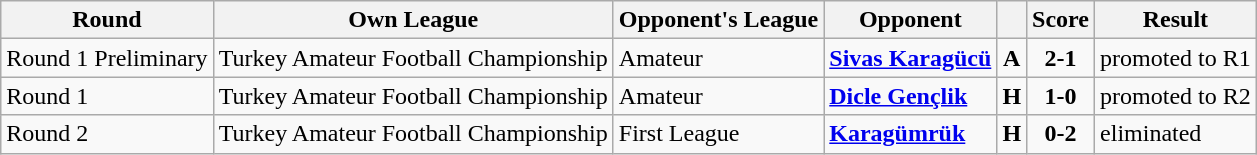<table class="wikitable" style="text-align: left;">
<tr>
<th>Round</th>
<th>Own League</th>
<th>Opponent's League</th>
<th>Opponent</th>
<th></th>
<th>Score</th>
<th>Result</th>
</tr>
<tr>
<td>Round 1 Preliminary</td>
<td>Turkey Amateur Football Championship</td>
<td>Amateur</td>
<td> <strong><a href='#'>Sivas Karagücü</a></strong></td>
<td style="text-align:center;"><strong>A</strong></td>
<td style="text-align:center;"><strong>2-1</strong></td>
<td>promoted to R1</td>
</tr>
<tr>
<td>Round 1</td>
<td>Turkey Amateur Football Championship</td>
<td>Amateur</td>
<td> <strong><a href='#'>Dicle Gençlik</a></strong></td>
<td style="text-align:center;"><strong>H</strong></td>
<td style="text-align:center;"><strong>1-0</strong></td>
<td>promoted to R2</td>
</tr>
<tr>
<td>Round 2</td>
<td>Turkey Amateur Football Championship</td>
<td>First League</td>
<td> <strong><a href='#'>Karagümrük</a></strong></td>
<td style="text-align:center;"><strong>H</strong></td>
<td style="text-align:center;"><strong>0-2</strong></td>
<td>eliminated</td>
</tr>
</table>
